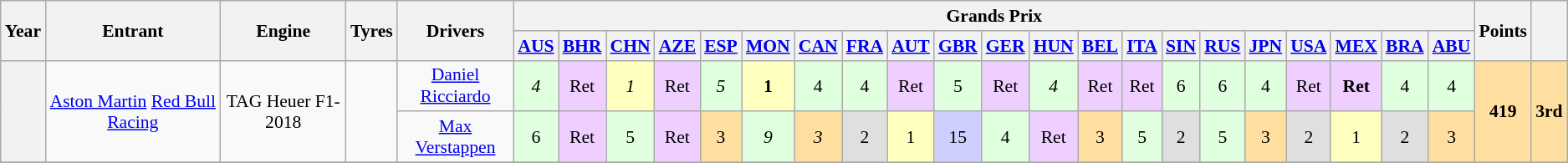<table class="wikitable" style="text-align:center; font-size:90%">
<tr>
<th rowspan="2">Year</th>
<th rowspan="2">Entrant</th>
<th rowspan="2">Engine</th>
<th rowspan="2">Tyres</th>
<th rowspan="2">Drivers</th>
<th colspan="21">Grands Prix</th>
<th rowspan="2">Points</th>
<th rowspan="2"></th>
</tr>
<tr>
<th><a href='#'>AUS</a></th>
<th><a href='#'>BHR</a></th>
<th><a href='#'>CHN</a></th>
<th><a href='#'>AZE</a></th>
<th><a href='#'>ESP</a></th>
<th><a href='#'>MON</a></th>
<th><a href='#'>CAN</a></th>
<th><a href='#'>FRA</a></th>
<th><a href='#'>AUT</a></th>
<th><a href='#'>GBR</a></th>
<th><a href='#'>GER</a></th>
<th><a href='#'>HUN</a></th>
<th><a href='#'>BEL</a></th>
<th><a href='#'>ITA</a></th>
<th><a href='#'>SIN</a></th>
<th><a href='#'>RUS</a></th>
<th><a href='#'>JPN</a></th>
<th><a href='#'>USA</a></th>
<th><a href='#'>MEX</a></th>
<th><a href='#'>BRA</a></th>
<th><a href='#'>ABU</a></th>
</tr>
<tr>
<th rowspan="2"></th>
<td rowspan="2"><a href='#'>Aston Martin</a> <a href='#'>Red Bull Racing</a></td>
<td rowspan="2">TAG Heuer F1-2018</td>
<td rowspan="2"></td>
<td> <a href='#'>Daniel Ricciardo</a></td>
<td style="background-color:#dfffdf"><em>4</em></td>
<td style="background-color:#efcfff">Ret</td>
<td style="background-color:#ffffbf"><em>1</em></td>
<td style="background-color:#efcfff">Ret</td>
<td style="background-color:#dfffdf"><em>5</em></td>
<td style="background-color:#ffffbf"><strong>1</strong></td>
<td style="background-color:#dfffdf">4</td>
<td style="background-color:#dfffdf">4</td>
<td style="background-color:#efcfff">Ret</td>
<td style="background-color:#dfffdf">5</td>
<td style="background-color:#efcfff">Ret</td>
<td style="background-color:#dfffdf"><em>4</em></td>
<td style="background-color:#efcfff">Ret</td>
<td style="background-color:#efcfff">Ret</td>
<td style="background-color:#dfffdf">6</td>
<td style="background-color:#dfffdf">6</td>
<td style="background-color:#dfffdf">4</td>
<td style="background-color:#efcfff">Ret</td>
<td style="background-color:#efcfff"><strong>Ret</strong></td>
<td style="background-color:#dfffdf">4</td>
<td style="background-color:#dfffdf">4</td>
<td rowspan="2" style="background:#ffdf9f;"><strong>419</strong></td>
<td rowspan="2" style="background:#ffdf9f;"><strong>3rd</strong></td>
</tr>
<tr>
<td> <a href='#'>Max Verstappen</a></td>
<td style="background-color:#dfffdf">6</td>
<td style="background-color:#efcfff">Ret</td>
<td style="background-color:#dfffdf">5</td>
<td style="background-color:#efcfff">Ret</td>
<td style="background-color:#ffdf9f">3</td>
<td style="background-color:#dfffdf"><em>9</em></td>
<td style="background-color:#ffdf9f"><em>3</em></td>
<td style="background-color:#dfdfdf">2</td>
<td style="background-color:#ffffbf">1</td>
<td style="background-color:#cfcfff">15</td>
<td style="background-color:#dfffdf">4</td>
<td style="background-color:#efcfff">Ret</td>
<td style="background-color:#ffdf9f">3</td>
<td style="background-color:#dfffdf">5</td>
<td style="background-color:#dfdfdf">2</td>
<td style="background-color:#dfffdf">5</td>
<td style="background-color:#ffdf9f">3</td>
<td style="background-color:#dfdfdf">2</td>
<td style="background-color:#ffffbf">1</td>
<td style="background-color:#dfdfdf">2</td>
<td style="background-color:#ffdf9f">3</td>
</tr>
<tr>
</tr>
</table>
